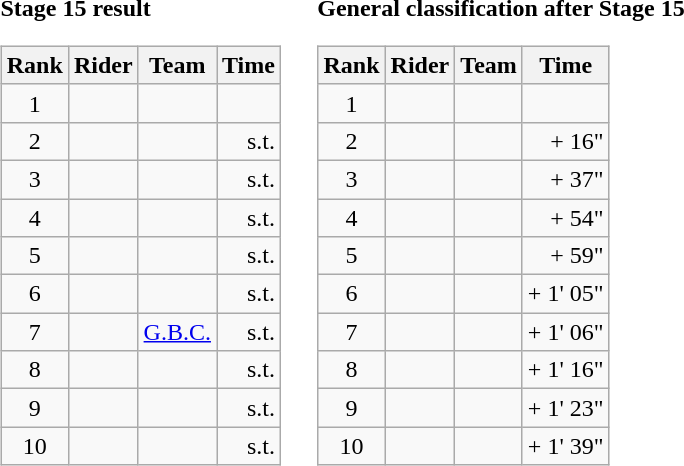<table>
<tr>
<td><strong>Stage 15 result</strong><br><table class="wikitable">
<tr>
<th scope="col">Rank</th>
<th scope="col">Rider</th>
<th scope="col">Team</th>
<th scope="col">Time</th>
</tr>
<tr>
<td style="text-align:center;">1</td>
<td></td>
<td></td>
<td style="text-align:right;"></td>
</tr>
<tr>
<td style="text-align:center;">2</td>
<td></td>
<td></td>
<td style="text-align:right;">s.t.</td>
</tr>
<tr>
<td style="text-align:center;">3</td>
<td></td>
<td></td>
<td style="text-align:right;">s.t.</td>
</tr>
<tr>
<td style="text-align:center;">4</td>
<td></td>
<td></td>
<td style="text-align:right;">s.t.</td>
</tr>
<tr>
<td style="text-align:center;">5</td>
<td></td>
<td></td>
<td style="text-align:right;">s.t.</td>
</tr>
<tr>
<td style="text-align:center;">6</td>
<td></td>
<td></td>
<td style="text-align:right;">s.t.</td>
</tr>
<tr>
<td style="text-align:center;">7</td>
<td></td>
<td><a href='#'>G.B.C.</a></td>
<td style="text-align:right;">s.t.</td>
</tr>
<tr>
<td style="text-align:center;">8</td>
<td></td>
<td></td>
<td style="text-align:right;">s.t.</td>
</tr>
<tr>
<td style="text-align:center;">9</td>
<td></td>
<td></td>
<td style="text-align:right;">s.t.</td>
</tr>
<tr>
<td style="text-align:center;">10</td>
<td></td>
<td></td>
<td style="text-align:right;">s.t.</td>
</tr>
</table>
</td>
<td></td>
<td><strong>General classification after Stage 15</strong><br><table class="wikitable">
<tr>
<th scope="col">Rank</th>
<th scope="col">Rider</th>
<th scope="col">Team</th>
<th scope="col">Time</th>
</tr>
<tr>
<td style="text-align:center;">1</td>
<td></td>
<td></td>
<td style="text-align:right;"></td>
</tr>
<tr>
<td style="text-align:center;">2</td>
<td></td>
<td></td>
<td style="text-align:right;">+ 16"</td>
</tr>
<tr>
<td style="text-align:center;">3</td>
<td></td>
<td></td>
<td style="text-align:right;">+ 37"</td>
</tr>
<tr>
<td style="text-align:center;">4</td>
<td></td>
<td></td>
<td style="text-align:right;">+ 54"</td>
</tr>
<tr>
<td style="text-align:center;">5</td>
<td></td>
<td></td>
<td style="text-align:right;">+ 59"</td>
</tr>
<tr>
<td style="text-align:center;">6</td>
<td></td>
<td></td>
<td style="text-align:right;">+ 1' 05"</td>
</tr>
<tr>
<td style="text-align:center;">7</td>
<td></td>
<td></td>
<td style="text-align:right;">+ 1' 06"</td>
</tr>
<tr>
<td style="text-align:center;">8</td>
<td></td>
<td></td>
<td style="text-align:right;">+ 1' 16"</td>
</tr>
<tr>
<td style="text-align:center;">9</td>
<td></td>
<td></td>
<td style="text-align:right;">+ 1' 23"</td>
</tr>
<tr>
<td style="text-align:center;">10</td>
<td></td>
<td></td>
<td style="text-align:right;">+ 1' 39"</td>
</tr>
</table>
</td>
</tr>
</table>
